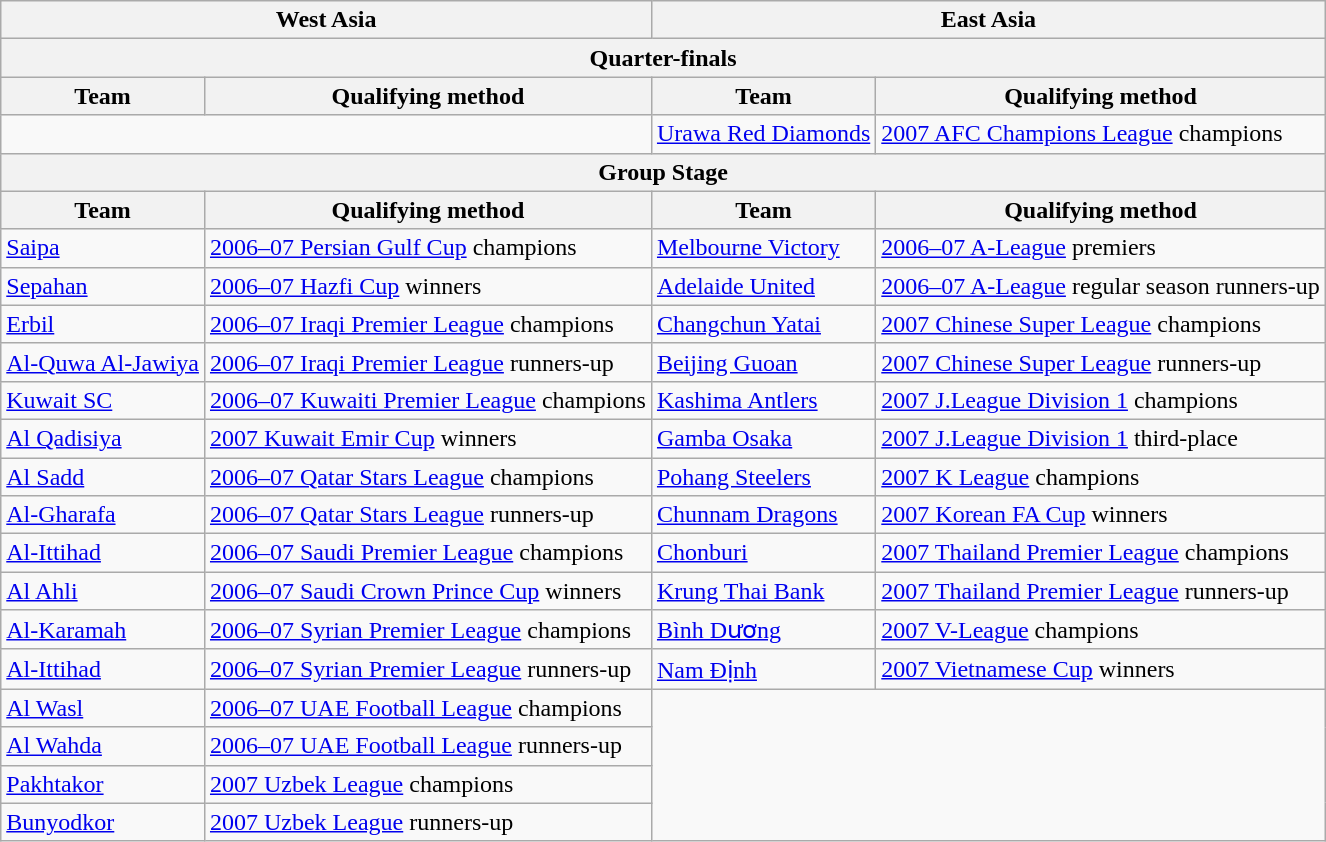<table class="wikitable" align="center">
<tr>
<th colspan="2">West Asia</th>
<th colspan="2">East Asia</th>
</tr>
<tr>
<th colspan="4">Quarter-finals</th>
</tr>
<tr>
<th>Team</th>
<th>Qualifying method</th>
<th>Team</th>
<th>Qualifying method</th>
</tr>
<tr>
<td colspan="2"></td>
<td> <a href='#'>Urawa Red Diamonds</a></td>
<td><a href='#'>2007 AFC Champions League</a> champions</td>
</tr>
<tr>
<th colspan="4">Group Stage</th>
</tr>
<tr>
<th>Team</th>
<th>Qualifying method</th>
<th>Team</th>
<th>Qualifying method</th>
</tr>
<tr>
<td> <a href='#'>Saipa</a></td>
<td><a href='#'>2006–07 Persian Gulf Cup</a> champions</td>
<td> <a href='#'>Melbourne Victory</a></td>
<td><a href='#'>2006–07 A-League</a> premiers</td>
</tr>
<tr>
<td> <a href='#'>Sepahan</a></td>
<td><a href='#'>2006–07 Hazfi Cup</a> winners</td>
<td> <a href='#'>Adelaide United</a></td>
<td><a href='#'>2006–07 A-League</a> regular season runners-up</td>
</tr>
<tr>
<td> <a href='#'>Erbil</a></td>
<td><a href='#'>2006–07 Iraqi Premier League</a> champions</td>
<td> <a href='#'>Changchun Yatai</a></td>
<td><a href='#'>2007 Chinese Super League</a> champions</td>
</tr>
<tr>
<td> <a href='#'>Al-Quwa Al-Jawiya</a></td>
<td><a href='#'>2006–07 Iraqi Premier League</a> runners-up</td>
<td> <a href='#'>Beijing Guoan</a></td>
<td><a href='#'>2007 Chinese Super League</a> runners-up</td>
</tr>
<tr>
<td> <a href='#'>Kuwait SC</a></td>
<td><a href='#'>2006–07 Kuwaiti Premier League</a> champions</td>
<td> <a href='#'>Kashima Antlers</a></td>
<td><a href='#'>2007 J.League Division 1</a> champions</td>
</tr>
<tr>
<td> <a href='#'>Al Qadisiya</a></td>
<td><a href='#'>2007 Kuwait Emir Cup</a> winners</td>
<td> <a href='#'>Gamba Osaka</a></td>
<td><a href='#'>2007 J.League Division 1</a> third-place</td>
</tr>
<tr>
<td> <a href='#'>Al Sadd</a></td>
<td><a href='#'>2006–07 Qatar Stars League</a> champions</td>
<td> <a href='#'>Pohang Steelers</a></td>
<td><a href='#'>2007 K League</a> champions</td>
</tr>
<tr>
<td> <a href='#'>Al-Gharafa</a></td>
<td><a href='#'>2006–07 Qatar Stars League</a> runners-up</td>
<td> <a href='#'>Chunnam Dragons</a></td>
<td><a href='#'>2007 Korean FA Cup</a> winners</td>
</tr>
<tr>
<td> <a href='#'>Al-Ittihad</a></td>
<td><a href='#'>2006–07 Saudi Premier League</a> champions</td>
<td> <a href='#'>Chonburi</a></td>
<td><a href='#'>2007 Thailand Premier League</a> champions</td>
</tr>
<tr>
<td> <a href='#'>Al Ahli</a></td>
<td><a href='#'>2006–07 Saudi Crown Prince Cup</a> winners</td>
<td> <a href='#'>Krung Thai Bank</a></td>
<td><a href='#'>2007 Thailand Premier League</a> runners-up</td>
</tr>
<tr>
<td> <a href='#'>Al-Karamah</a></td>
<td><a href='#'>2006–07 Syrian Premier League</a> champions</td>
<td> <a href='#'>Bình Dương</a></td>
<td><a href='#'>2007 V-League</a> champions</td>
</tr>
<tr>
<td> <a href='#'>Al-Ittihad</a></td>
<td><a href='#'>2006–07 Syrian Premier League</a> runners-up</td>
<td> <a href='#'>Nam Định</a></td>
<td><a href='#'>2007 Vietnamese Cup</a> winners</td>
</tr>
<tr>
<td> <a href='#'>Al Wasl</a></td>
<td><a href='#'>2006–07 UAE Football League</a> champions</td>
</tr>
<tr>
<td> <a href='#'>Al Wahda</a></td>
<td><a href='#'>2006–07 UAE Football League</a> runners-up</td>
</tr>
<tr>
<td> <a href='#'>Pakhtakor</a></td>
<td><a href='#'>2007 Uzbek League</a> champions</td>
</tr>
<tr>
<td> <a href='#'>Bunyodkor</a></td>
<td><a href='#'>2007 Uzbek League</a> runners-up</td>
</tr>
</table>
